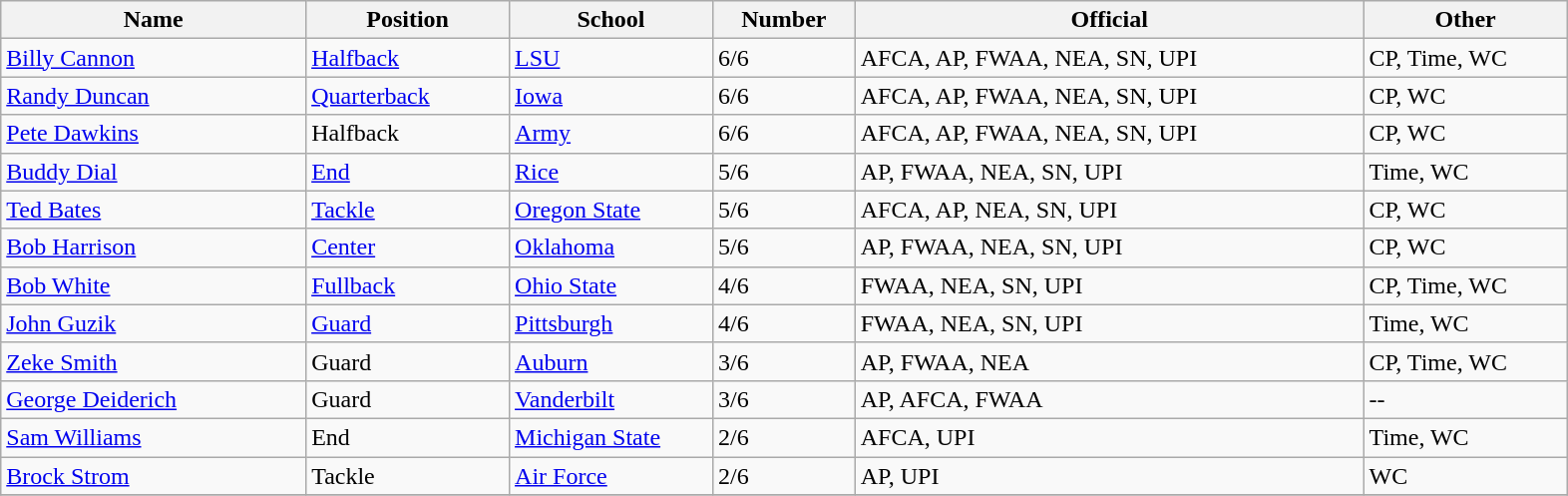<table class="wikitable sortable">
<tr>
<th bgcolor="#DDDDFF" width="15%">Name</th>
<th bgcolor="#DDDDFF" width="10%">Position</th>
<th bgcolor="#DDDDFF" width="10%">School</th>
<th bgcolor="#DDDDFF" width="7%">Number</th>
<th bgcolor="#DDDDFF" width="25%">Official</th>
<th bgcolor="#DDDDFF" width="10%">Other</th>
</tr>
<tr align="left">
<td><a href='#'>Billy Cannon</a></td>
<td><a href='#'>Halfback</a></td>
<td><a href='#'>LSU</a></td>
<td>6/6</td>
<td>AFCA, AP, FWAA, NEA, SN, UPI</td>
<td>CP, Time, WC</td>
</tr>
<tr align="left">
<td><a href='#'>Randy Duncan</a></td>
<td><a href='#'>Quarterback</a></td>
<td><a href='#'>Iowa</a></td>
<td>6/6</td>
<td>AFCA, AP, FWAA, NEA, SN, UPI</td>
<td>CP, WC</td>
</tr>
<tr align="left">
<td><a href='#'>Pete Dawkins</a></td>
<td>Halfback</td>
<td><a href='#'>Army</a></td>
<td>6/6</td>
<td>AFCA, AP, FWAA, NEA, SN, UPI</td>
<td>CP, WC</td>
</tr>
<tr align="left">
<td><a href='#'>Buddy Dial</a></td>
<td><a href='#'>End</a></td>
<td><a href='#'>Rice</a></td>
<td>5/6</td>
<td>AP, FWAA, NEA, SN, UPI</td>
<td>Time, WC</td>
</tr>
<tr align="left">
<td><a href='#'>Ted Bates</a></td>
<td><a href='#'>Tackle</a></td>
<td><a href='#'>Oregon State</a></td>
<td>5/6</td>
<td>AFCA, AP, NEA, SN, UPI</td>
<td>CP, WC</td>
</tr>
<tr align="left">
<td><a href='#'>Bob Harrison</a></td>
<td><a href='#'>Center</a></td>
<td><a href='#'>Oklahoma</a></td>
<td>5/6</td>
<td>AP, FWAA, NEA, SN, UPI</td>
<td>CP, WC</td>
</tr>
<tr align="left">
<td><a href='#'>Bob White</a></td>
<td><a href='#'>Fullback</a></td>
<td><a href='#'>Ohio State</a></td>
<td>4/6</td>
<td>FWAA, NEA, SN, UPI</td>
<td>CP, Time, WC</td>
</tr>
<tr align="left">
<td><a href='#'>John Guzik</a></td>
<td><a href='#'>Guard</a></td>
<td><a href='#'>Pittsburgh</a></td>
<td>4/6</td>
<td>FWAA, NEA, SN, UPI</td>
<td>Time, WC</td>
</tr>
<tr align="left">
<td><a href='#'>Zeke Smith</a></td>
<td>Guard</td>
<td><a href='#'>Auburn</a></td>
<td>3/6</td>
<td>AP, FWAA, NEA</td>
<td>CP, Time, WC</td>
</tr>
<tr align="left">
<td><a href='#'>George Deiderich</a></td>
<td>Guard</td>
<td><a href='#'>Vanderbilt</a></td>
<td>3/6</td>
<td>AP, AFCA, FWAA</td>
<td>--</td>
</tr>
<tr align="left">
<td><a href='#'>Sam Williams</a></td>
<td>End</td>
<td><a href='#'>Michigan State</a></td>
<td>2/6</td>
<td>AFCA, UPI</td>
<td>Time, WC</td>
</tr>
<tr align="left">
<td><a href='#'>Brock Strom</a></td>
<td>Tackle</td>
<td><a href='#'>Air Force</a></td>
<td>2/6</td>
<td>AP, UPI</td>
<td>WC</td>
</tr>
<tr align="left">
</tr>
</table>
